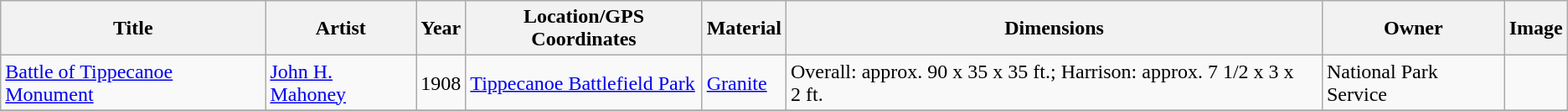<table class="wikitable sortable">
<tr>
<th>Title</th>
<th>Artist</th>
<th>Year</th>
<th>Location/GPS Coordinates</th>
<th>Material</th>
<th>Dimensions</th>
<th>Owner</th>
<th>Image</th>
</tr>
<tr>
<td><a href='#'>Battle of Tippecanoe Monument</a></td>
<td><a href='#'>John H. Mahoney</a></td>
<td>1908</td>
<td><a href='#'>Tippecanoe Battlefield Park</a> </td>
<td><a href='#'>Granite</a></td>
<td>Overall: approx. 90 x 35 x 35 ft.; Harrison: approx. 7 1/2 x 3 x 2 ft.</td>
<td>National Park Service</td>
<td></td>
</tr>
<tr>
</tr>
</table>
